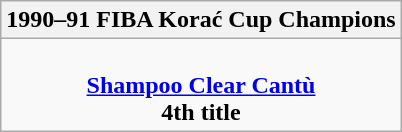<table class=wikitable style="text-align:center; margin:auto">
<tr>
<th>1990–91 FIBA Korać Cup Champions</th>
</tr>
<tr>
<td><br> <strong><a href='#'>Shampoo Clear Cantù</a></strong> <br> <strong>4th title</strong></td>
</tr>
</table>
